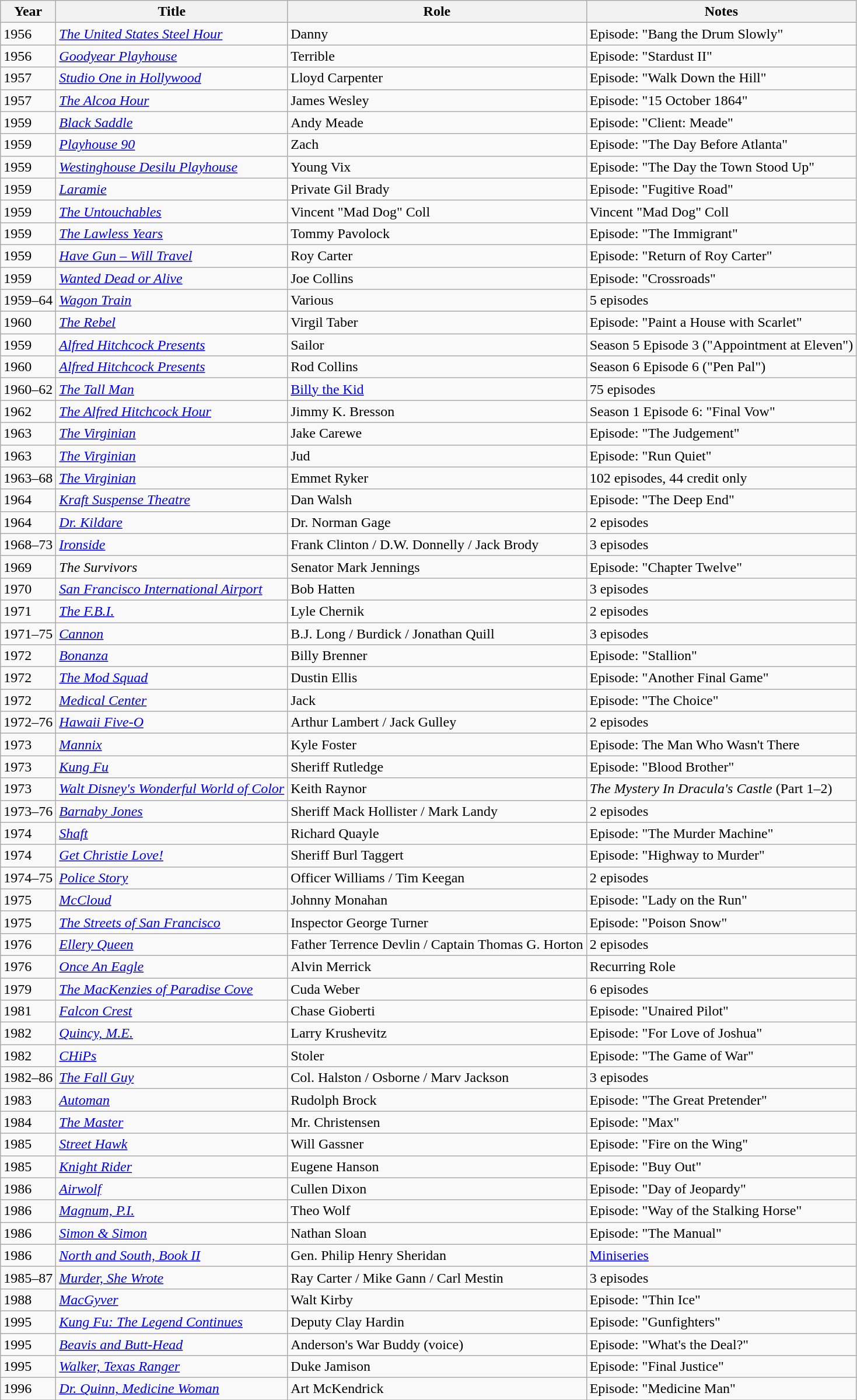<table class="wikitable sortable">
<tr>
<th>Year</th>
<th>Title</th>
<th>Role</th>
<th>Notes</th>
</tr>
<tr>
<td>1956</td>
<td><em><a href='#'>The United States Steel Hour</a></em></td>
<td>Danny</td>
<td>Episode: "Bang the Drum Slowly"</td>
</tr>
<tr>
<td>1956</td>
<td><em><a href='#'>Goodyear Playhouse</a></em></td>
<td>Terrible</td>
<td>Episode: "Stardust II"</td>
</tr>
<tr>
<td>1957</td>
<td><em><a href='#'>Studio One in Hollywood</a></em></td>
<td>Lloyd Carpenter</td>
<td>Episode: "Walk Down the Hill"</td>
</tr>
<tr>
<td>1957</td>
<td><em><a href='#'>The Alcoa Hour</a></em></td>
<td>James Wesley</td>
<td>Episode: "15 October 1864"</td>
</tr>
<tr>
<td>1959</td>
<td><em><a href='#'>Black Saddle</a></em></td>
<td>Andy Meade</td>
<td>Episode: "Client: Meade"</td>
</tr>
<tr>
<td>1959</td>
<td><em><a href='#'>Playhouse 90</a></em></td>
<td>Zach</td>
<td>Episode: "The Day Before Atlanta"</td>
</tr>
<tr>
<td>1959</td>
<td><em><a href='#'>Westinghouse Desilu Playhouse</a></em></td>
<td>Young Vix</td>
<td>Episode: "The Day the Town Stood Up"</td>
</tr>
<tr>
<td>1959</td>
<td><em><a href='#'>Laramie</a></em></td>
<td>Private Gil Brady</td>
<td>Episode: "Fugitive Road"</td>
</tr>
<tr>
<td>1959</td>
<td><em><a href='#'>The Untouchables</a></em></td>
<td>Vincent "Mad Dog" Coll</td>
<td>Vincent "Mad Dog" Coll</td>
</tr>
<tr>
<td>1959</td>
<td><em><a href='#'>The Lawless Years</a></em></td>
<td>Tommy Pavolock</td>
<td>Episode: "The Immigrant"</td>
</tr>
<tr>
<td>1959</td>
<td><em><a href='#'>Have Gun – Will Travel</a></em></td>
<td>Roy Carter</td>
<td>Episode: "Return of Roy Carter"</td>
</tr>
<tr>
<td>1959</td>
<td><em><a href='#'>Wanted Dead or Alive</a></em></td>
<td>Joe Collins</td>
<td>Episode: "Crossroads"</td>
</tr>
<tr>
<td>1959–64</td>
<td><em><a href='#'>Wagon Train</a></em></td>
<td>Various</td>
<td>5 episodes</td>
</tr>
<tr>
<td>1960</td>
<td><em><a href='#'>The Rebel</a></em></td>
<td>Virgil Taber</td>
<td>Episode: "Paint a House with Scarlet"</td>
</tr>
<tr>
<td>1959</td>
<td><em><a href='#'>Alfred Hitchcock Presents</a></em></td>
<td>Sailor</td>
<td>Season 5 Episode 3 ("Appointment at Eleven")</td>
</tr>
<tr>
<td>1960</td>
<td><em><a href='#'>Alfred Hitchcock Presents</a></em></td>
<td>Rod Collins</td>
<td>Season 6 Episode 6 ("Pen Pal")</td>
</tr>
<tr>
<td>1960–62</td>
<td><em><a href='#'>The Tall Man</a></em></td>
<td><a href='#'>Billy the Kid</a></td>
<td>75 episodes</td>
</tr>
<tr>
<td>1962</td>
<td><em><a href='#'>The Alfred Hitchcock Hour</a></em></td>
<td>Jimmy K. Bresson</td>
<td>Season 1 Episode 6: "Final Vow"</td>
</tr>
<tr>
<td>1963</td>
<td><em><a href='#'>The Virginian</a></em></td>
<td>Jake Carewe</td>
<td>Episode: "The Judgement"</td>
</tr>
<tr>
<td>1963</td>
<td><em><a href='#'>The Virginian</a></em></td>
<td>Jud</td>
<td>Episode: "Run Quiet"</td>
</tr>
<tr>
<td>1963–68</td>
<td><em><a href='#'>The Virginian</a></em></td>
<td>Emmet Ryker</td>
<td>102 episodes, 44 credit only</td>
</tr>
<tr>
<td>1964</td>
<td><em><a href='#'>Kraft Suspense Theatre</a></em></td>
<td>Dan Walsh</td>
<td>Episode: "The Deep End"</td>
</tr>
<tr>
<td>1964</td>
<td><em><a href='#'>Dr. Kildare</a></em></td>
<td>Dr. Norman Gage</td>
<td>2 episodes</td>
</tr>
<tr>
<td>1968–73</td>
<td><em><a href='#'>Ironside</a></em></td>
<td>Frank Clinton / D.W. Donnelly / Jack Brody</td>
<td>3 episodes</td>
</tr>
<tr>
<td>1969</td>
<td><em>The Survivors</em></td>
<td>Senator Mark Jennings</td>
<td>Episode: "Chapter Twelve"</td>
</tr>
<tr>
<td>1970</td>
<td><em><a href='#'>San Francisco International Airport</a></em></td>
<td>Bob Hatten</td>
<td>3 episodes</td>
</tr>
<tr>
<td>1971</td>
<td><em><a href='#'>The F.B.I.</a></em></td>
<td>Lyle Chernik</td>
<td>2 episodes</td>
</tr>
<tr>
<td>1971–75</td>
<td><em><a href='#'>Cannon</a></em></td>
<td>B.J. Long / Burdick / Jonathan Quill</td>
<td>3 episodes</td>
</tr>
<tr>
<td>1972</td>
<td><em><a href='#'>Bonanza</a></em></td>
<td>Billy Brenner</td>
<td>Episode: "Stallion"</td>
</tr>
<tr>
<td>1972</td>
<td><em><a href='#'>The Mod Squad</a></em></td>
<td>Dustin Ellis</td>
<td>Episode: "Another Final Game"</td>
</tr>
<tr>
<td>1972</td>
<td><em><a href='#'>Medical Center</a></em></td>
<td>Jack</td>
<td>Episode: "The Choice"</td>
</tr>
<tr>
<td>1972–76</td>
<td><em><a href='#'>Hawaii Five-O</a></em></td>
<td>Arthur Lambert / Jack Gulley</td>
<td>2 episodes</td>
</tr>
<tr>
<td>1973</td>
<td><em><a href='#'>Mannix</a></em></td>
<td>Kyle Foster</td>
<td>Episode: The Man Who Wasn't There</td>
</tr>
<tr>
<td>1973</td>
<td><em><a href='#'>Kung Fu</a></em></td>
<td>Sheriff Rutledge</td>
<td>Episode: "Blood Brother"</td>
</tr>
<tr>
<td>1973</td>
<td><em><a href='#'>Walt Disney's Wonderful World of Color</a></em></td>
<td>Keith Raynor</td>
<td><em>The Mystery In Dracula's Castle</em> (Part 1–2)</td>
</tr>
<tr>
<td>1973–76</td>
<td><em><a href='#'>Barnaby Jones</a></em></td>
<td>Sheriff Mack Hollister / Mark Landy</td>
<td>2 episodes</td>
</tr>
<tr>
<td>1974</td>
<td><em><a href='#'>Shaft</a></em></td>
<td>Richard Quayle</td>
<td>Episode: "The Murder Machine"</td>
</tr>
<tr>
<td>1974</td>
<td><em><a href='#'>Get Christie Love!</a></em></td>
<td>Sheriff Burl Taggert</td>
<td>Episode: "Highway to Murder"</td>
</tr>
<tr>
<td>1974–75</td>
<td><em><a href='#'>Police Story</a></em></td>
<td>Officer Williams / Tim Keegan</td>
<td>2 episodes</td>
</tr>
<tr>
<td>1975</td>
<td><em><a href='#'>McCloud</a></em></td>
<td>Johnny Monahan</td>
<td>Episode: "Lady on the Run"</td>
</tr>
<tr>
<td>1975</td>
<td><em><a href='#'>The Streets of San Francisco</a></em></td>
<td>Inspector George Turner</td>
<td>Episode: "Poison Snow"</td>
</tr>
<tr>
<td>1976</td>
<td><em><a href='#'>Ellery Queen</a></em></td>
<td>Father Terrence Devlin / Captain Thomas G. Horton</td>
<td>2 episodes</td>
</tr>
<tr>
<td>1976</td>
<td><em><a href='#'>Once An Eagle</a></em></td>
<td>Alvin Merrick</td>
<td>Recurring Role</td>
</tr>
<tr>
<td>1979</td>
<td><em><a href='#'>The MacKenzies of Paradise Cove</a></em></td>
<td>Cuda Weber</td>
<td>6 episodes</td>
</tr>
<tr>
<td>1981</td>
<td><em><a href='#'>Falcon Crest</a></em></td>
<td>Chase Gioberti</td>
<td>Episode: "Unaired Pilot"</td>
</tr>
<tr>
<td>1982</td>
<td><em><a href='#'>Quincy, M.E.</a></em></td>
<td>Larry Krushevitz</td>
<td>Episode: "For Love of Joshua"</td>
</tr>
<tr>
<td>1982</td>
<td><em><a href='#'>CHiPs</a></em></td>
<td>Stoler</td>
<td>Episode: "The Game of War"</td>
</tr>
<tr>
<td>1982–86</td>
<td><em><a href='#'>The Fall Guy</a></em></td>
<td>Col. Halston / Osborne / Marv Jackson</td>
<td>3 episodes</td>
</tr>
<tr>
<td>1983</td>
<td><em><a href='#'>Automan</a></em></td>
<td>Rudolph Brock</td>
<td>Episode: "The Great Pretender"</td>
</tr>
<tr>
<td>1984</td>
<td><em><a href='#'>The Master</a></em></td>
<td>Mr. Christensen</td>
<td>Episode: "Max"</td>
</tr>
<tr>
<td>1985</td>
<td><em><a href='#'>Street Hawk</a></em></td>
<td>Will Gassner</td>
<td>Episode: "Fire on the Wing"</td>
</tr>
<tr>
<td>1985</td>
<td><em><a href='#'>Knight Rider</a></em></td>
<td>Eugene Hanson</td>
<td>Episode: "Buy Out"</td>
</tr>
<tr>
<td>1986</td>
<td><em><a href='#'>Airwolf</a></em></td>
<td>Cullen Dixon</td>
<td>Episode: "Day of Jeopardy"</td>
</tr>
<tr>
<td>1986</td>
<td><em><a href='#'>Magnum, P.I.</a></em></td>
<td>Theo Wolf</td>
<td>Episode: "Way of the Stalking Horse"</td>
</tr>
<tr>
<td>1986</td>
<td><em><a href='#'>Simon & Simon</a></em></td>
<td>Nathan Sloan</td>
<td>Episode: "The Manual"</td>
</tr>
<tr>
<td>1986</td>
<td><em><a href='#'>North and South, Book II</a></em></td>
<td>Gen. Philip Henry Sheridan</td>
<td><a href='#'>Miniseries</a></td>
</tr>
<tr>
<td>1985–87</td>
<td><em><a href='#'>Murder, She Wrote</a></em></td>
<td>Ray Carter / Mike Gann / Carl Mestin</td>
<td>3 episodes</td>
</tr>
<tr>
<td>1988</td>
<td><em><a href='#'>MacGyver</a></em></td>
<td>Walt Kirby</td>
<td>Episode: "Thin Ice"</td>
</tr>
<tr>
<td>1995</td>
<td><em><a href='#'>Kung Fu: The Legend Continues</a></em></td>
<td>Deputy Clay Hardin</td>
<td>Episode: "Gunfighters"</td>
</tr>
<tr>
<td>1995</td>
<td><em><a href='#'>Beavis and Butt-Head</a></em></td>
<td>Anderson's War Buddy (voice)</td>
<td>Episode: "What's the Deal?"</td>
</tr>
<tr>
<td>1995</td>
<td><em><a href='#'>Walker, Texas Ranger</a></em></td>
<td>Duke Jamison</td>
<td>Episode: "Final Justice"</td>
</tr>
<tr>
<td>1996</td>
<td><em><a href='#'>Dr. Quinn, Medicine Woman</a></em></td>
<td>Art McKendrick</td>
<td>Episode: "Medicine Man"</td>
</tr>
<tr>
</tr>
</table>
